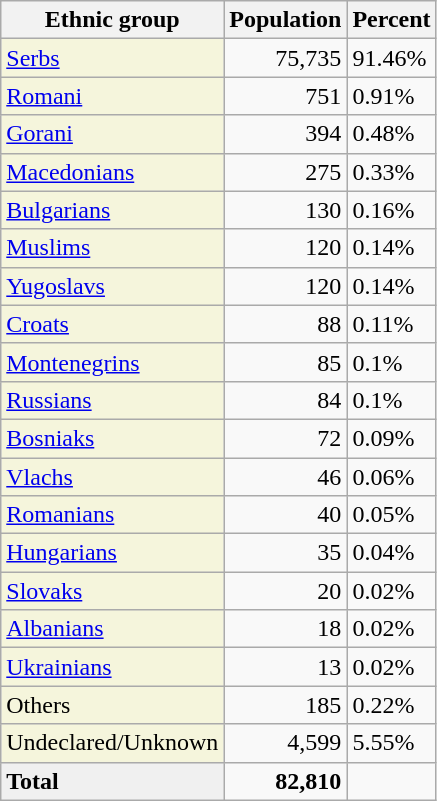<table class="wikitable">
<tr>
<th>Ethnic group</th>
<th>Population</th>
<th>Percent</th>
</tr>
<tr>
<td style="background:#F5F5DC;"><a href='#'>Serbs</a></td>
<td align="right">75,735</td>
<td>91.46%</td>
</tr>
<tr>
<td style="background:#F5F5DC;"><a href='#'>Romani</a></td>
<td align="right">751</td>
<td>0.91%</td>
</tr>
<tr>
<td style="background:#F5F5DC;"><a href='#'>Gorani</a></td>
<td align="right">394</td>
<td>0.48%</td>
</tr>
<tr>
<td style="background:#F5F5DC;"><a href='#'>Macedonians</a></td>
<td align="right">275</td>
<td>0.33%</td>
</tr>
<tr>
<td style="background:#F5F5DC;"><a href='#'>Bulgarians</a></td>
<td align="right">130</td>
<td>0.16%</td>
</tr>
<tr>
<td style="background:#F5F5DC;"><a href='#'>Muslims</a></td>
<td align="right">120</td>
<td>0.14%</td>
</tr>
<tr>
<td style="background:#F5F5DC;"><a href='#'>Yugoslavs</a></td>
<td align="right">120</td>
<td>0.14%</td>
</tr>
<tr>
<td style="background:#F5F5DC;"><a href='#'>Croats</a></td>
<td align="right">88</td>
<td>0.11%</td>
</tr>
<tr>
<td style="background:#F5F5DC;"><a href='#'>Montenegrins</a></td>
<td align="right">85</td>
<td>0.1%</td>
</tr>
<tr>
<td style="background:#F5F5DC;"><a href='#'>Russians</a></td>
<td align="right">84</td>
<td>0.1%</td>
</tr>
<tr>
<td style="background:#F5F5DC;"><a href='#'>Bosniaks</a></td>
<td align="right">72</td>
<td>0.09%</td>
</tr>
<tr>
<td style="background:#F5F5DC;"><a href='#'>Vlachs</a></td>
<td align="right">46</td>
<td>0.06%</td>
</tr>
<tr>
<td style="background:#F5F5DC;"><a href='#'>Romanians</a></td>
<td align="right">40</td>
<td>0.05%</td>
</tr>
<tr>
<td style="background:#F5F5DC;"><a href='#'>Hungarians</a></td>
<td align="right">35</td>
<td>0.04%</td>
</tr>
<tr>
<td style="background:#F5F5DC;"><a href='#'>Slovaks</a></td>
<td align="right">20</td>
<td>0.02%</td>
</tr>
<tr>
<td style="background:#F5F5DC;"><a href='#'>Albanians</a></td>
<td align="right">18</td>
<td>0.02%</td>
</tr>
<tr>
<td style="background:#F5F5DC;"><a href='#'>Ukrainians</a></td>
<td align="right">13</td>
<td>0.02%</td>
</tr>
<tr>
<td style="background:#F5F5DC;">Others</td>
<td align="right">185</td>
<td>0.22%</td>
</tr>
<tr>
<td style="background:#F5F5DC;">Undeclared/Unknown</td>
<td align="right">4,599</td>
<td>5.55%</td>
</tr>
<tr>
<td style="background:#F0F0F0;"><strong>Total</strong></td>
<td align="right"><strong>82,810</strong></td>
<td></td>
</tr>
</table>
